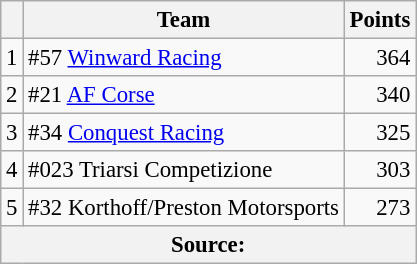<table class="wikitable" style="font-size: 95%;">
<tr>
<th scope="col"></th>
<th scope="col">Team</th>
<th scope="col">Points</th>
</tr>
<tr>
<td align=center>1</td>
<td> #57 <a href='#'>Winward Racing</a></td>
<td align=right>364</td>
</tr>
<tr>
<td align=center>2</td>
<td> #21 <a href='#'>AF Corse</a></td>
<td align=right>340</td>
</tr>
<tr>
<td align=center>3</td>
<td> #34 <a href='#'>Conquest Racing</a></td>
<td align=right>325</td>
</tr>
<tr>
<td align=center>4</td>
<td> #023 Triarsi Competizione</td>
<td align=right>303</td>
</tr>
<tr>
<td align=center>5</td>
<td> #32 Korthoff/Preston Motorsports</td>
<td align=right>273</td>
</tr>
<tr>
<th colspan=5>Source:</th>
</tr>
</table>
